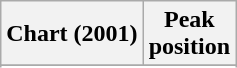<table class="wikitable sortable plainrowheaders" style="text-align:center">
<tr>
<th scope="col">Chart (2001)</th>
<th scope="col">Peak<br>position</th>
</tr>
<tr>
</tr>
<tr>
</tr>
<tr>
</tr>
<tr>
</tr>
<tr>
</tr>
<tr>
</tr>
<tr>
</tr>
</table>
